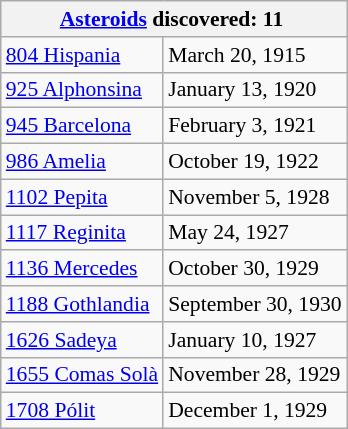<table class="wikitable collapsible floatright" style="font-size: 0.9em;">
<tr>
<th colspan="2" style="white-space: nowrap;"><a href='#'>Asteroids</a> discovered: 11 </th>
</tr>
<tr>
<td><a href='#'>804 Hispania</a></td>
<td>March 20, 1915</td>
</tr>
<tr>
<td><a href='#'>925 Alphonsina</a></td>
<td>January 13, 1920</td>
</tr>
<tr>
<td><a href='#'>945 Barcelona</a></td>
<td>February 3, 1921</td>
</tr>
<tr>
<td><a href='#'>986 Amelia</a></td>
<td>October 19, 1922</td>
</tr>
<tr>
<td><a href='#'>1102 Pepita</a></td>
<td>November 5, 1928</td>
</tr>
<tr>
<td><a href='#'>1117 Reginita</a></td>
<td>May 24, 1927</td>
</tr>
<tr>
<td><a href='#'>1136 Mercedes</a></td>
<td>October 30, 1929</td>
</tr>
<tr>
<td><a href='#'>1188 Gothlandia</a></td>
<td>September 30, 1930</td>
</tr>
<tr>
<td><a href='#'>1626 Sadeya</a></td>
<td>January 10, 1927</td>
</tr>
<tr>
<td><a href='#'>1655 Comas Solà</a></td>
<td>November 28, 1929</td>
</tr>
<tr>
<td><a href='#'>1708 Pólit</a></td>
<td>December 1, 1929</td>
</tr>
</table>
